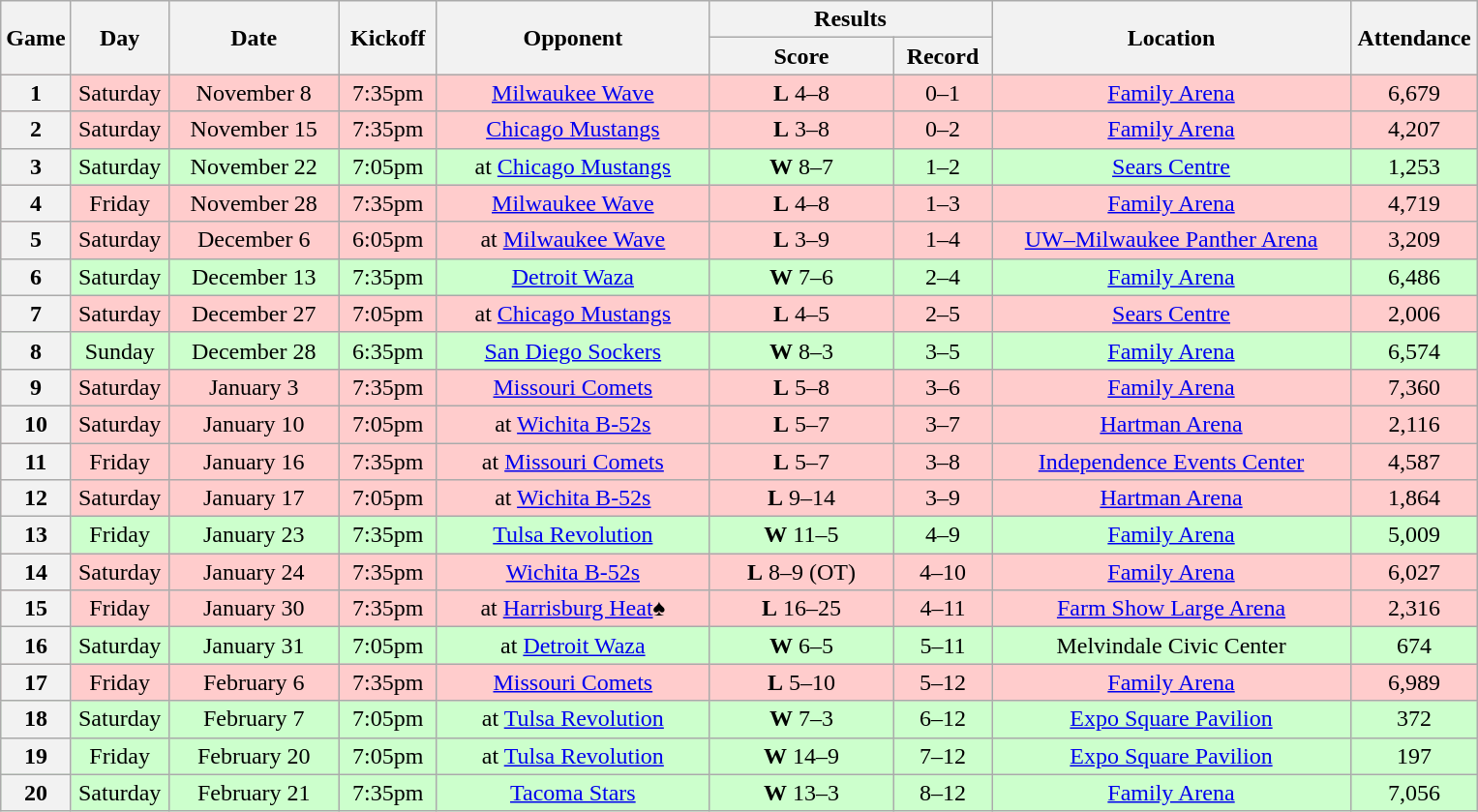<table class="wikitable">
<tr>
<th rowspan="2" width="40">Game</th>
<th rowspan="2" width="60">Day</th>
<th rowspan="2" width="110">Date</th>
<th rowspan="2" width="60">Kickoff</th>
<th rowspan="2" width="180">Opponent</th>
<th colspan="2" width="180">Results</th>
<th rowspan="2" width="240">Location</th>
<th rowspan="2" width="80">Attendance</th>
</tr>
<tr>
<th width="120">Score</th>
<th width="60">Record</th>
</tr>
<tr align="center" bgcolor="#FFCCCC">
<th>1</th>
<td>Saturday</td>
<td>November 8</td>
<td>7:35pm</td>
<td><a href='#'>Milwaukee Wave</a></td>
<td><strong>L</strong> 4–8</td>
<td>0–1</td>
<td><a href='#'>Family Arena</a></td>
<td>6,679</td>
</tr>
<tr align="center" bgcolor="#FFCCCC">
<th>2</th>
<td>Saturday</td>
<td>November 15</td>
<td>7:35pm</td>
<td><a href='#'>Chicago Mustangs</a></td>
<td><strong>L</strong> 3–8</td>
<td>0–2</td>
<td><a href='#'>Family Arena</a></td>
<td>4,207</td>
</tr>
<tr align="center" bgcolor="#CCFFCC">
<th>3</th>
<td>Saturday</td>
<td>November 22</td>
<td>7:05pm</td>
<td>at <a href='#'>Chicago Mustangs</a></td>
<td><strong>W</strong> 8–7</td>
<td>1–2</td>
<td><a href='#'>Sears Centre</a></td>
<td>1,253</td>
</tr>
<tr align="center" bgcolor="#FFCCCC">
<th>4</th>
<td>Friday</td>
<td>November 28</td>
<td>7:35pm</td>
<td><a href='#'>Milwaukee Wave</a></td>
<td><strong>L</strong> 4–8</td>
<td>1–3</td>
<td><a href='#'>Family Arena</a></td>
<td>4,719</td>
</tr>
<tr align="center" bgcolor="#FFCCCC">
<th>5</th>
<td>Saturday</td>
<td>December 6</td>
<td>6:05pm</td>
<td>at <a href='#'>Milwaukee Wave</a></td>
<td><strong>L</strong> 3–9</td>
<td>1–4</td>
<td><a href='#'>UW–Milwaukee Panther Arena</a></td>
<td>3,209</td>
</tr>
<tr align="center" bgcolor="#CCFFCC">
<th>6</th>
<td>Saturday</td>
<td>December 13</td>
<td>7:35pm</td>
<td><a href='#'>Detroit Waza</a></td>
<td><strong>W</strong> 7–6</td>
<td>2–4</td>
<td><a href='#'>Family Arena</a></td>
<td>6,486</td>
</tr>
<tr align="center" bgcolor="#FFCCCC">
<th>7</th>
<td>Saturday</td>
<td>December 27</td>
<td>7:05pm</td>
<td>at <a href='#'>Chicago Mustangs</a></td>
<td><strong>L</strong> 4–5</td>
<td>2–5</td>
<td><a href='#'>Sears Centre</a></td>
<td>2,006</td>
</tr>
<tr align="center" bgcolor="#CCFFCC">
<th>8</th>
<td>Sunday</td>
<td>December 28</td>
<td>6:35pm</td>
<td><a href='#'>San Diego Sockers</a></td>
<td><strong>W</strong> 8–3</td>
<td>3–5</td>
<td><a href='#'>Family Arena</a></td>
<td>6,574</td>
</tr>
<tr align="center" bgcolor="#FFCCCC">
<th>9</th>
<td>Saturday</td>
<td>January 3</td>
<td>7:35pm</td>
<td><a href='#'>Missouri Comets</a></td>
<td><strong>L</strong> 5–8</td>
<td>3–6</td>
<td><a href='#'>Family Arena</a></td>
<td>7,360</td>
</tr>
<tr align="center" bgcolor="#FFCCCC">
<th>10</th>
<td>Saturday</td>
<td>January 10</td>
<td>7:05pm</td>
<td>at <a href='#'>Wichita B-52s</a></td>
<td><strong>L</strong> 5–7</td>
<td>3–7</td>
<td><a href='#'>Hartman Arena</a></td>
<td>2,116</td>
</tr>
<tr align="center" bgcolor="#FFCCCC">
<th>11</th>
<td>Friday</td>
<td>January 16</td>
<td>7:35pm</td>
<td>at <a href='#'>Missouri Comets</a></td>
<td><strong>L</strong> 5–7</td>
<td>3–8</td>
<td><a href='#'>Independence Events Center</a></td>
<td>4,587</td>
</tr>
<tr align="center" bgcolor="#FFCCCC">
<th>12</th>
<td>Saturday</td>
<td>January 17</td>
<td>7:05pm</td>
<td>at <a href='#'>Wichita B-52s</a></td>
<td><strong>L</strong> 9–14</td>
<td>3–9</td>
<td><a href='#'>Hartman Arena</a></td>
<td>1,864</td>
</tr>
<tr align="center" bgcolor="#CCFFCC">
<th>13</th>
<td>Friday</td>
<td>January 23</td>
<td>7:35pm</td>
<td><a href='#'>Tulsa Revolution</a></td>
<td><strong>W</strong> 11–5</td>
<td>4–9</td>
<td><a href='#'>Family Arena</a></td>
<td>5,009</td>
</tr>
<tr align="center" bgcolor="#FFCCCC">
<th>14</th>
<td>Saturday</td>
<td>January 24</td>
<td>7:35pm</td>
<td><a href='#'>Wichita B-52s</a></td>
<td><strong>L</strong> 8–9 (OT)</td>
<td>4–10</td>
<td><a href='#'>Family Arena</a></td>
<td>6,027</td>
</tr>
<tr align="center" bgcolor="#FFCCCC">
<th>15</th>
<td>Friday</td>
<td>January 30</td>
<td>7:35pm</td>
<td>at <a href='#'>Harrisburg Heat</a>♠</td>
<td><strong>L</strong> 16–25</td>
<td>4–11</td>
<td><a href='#'>Farm Show Large Arena</a></td>
<td>2,316</td>
</tr>
<tr align="center" bgcolor="#CCFFCC">
<th>16</th>
<td>Saturday</td>
<td>January 31</td>
<td>7:05pm</td>
<td>at <a href='#'>Detroit Waza</a></td>
<td><strong>W</strong> 6–5</td>
<td>5–11</td>
<td>Melvindale Civic Center</td>
<td>674</td>
</tr>
<tr align="center" bgcolor="#FFCCCC">
<th>17</th>
<td>Friday</td>
<td>February 6</td>
<td>7:35pm</td>
<td><a href='#'>Missouri Comets</a></td>
<td><strong>L</strong> 5–10</td>
<td>5–12</td>
<td><a href='#'>Family Arena</a></td>
<td>6,989</td>
</tr>
<tr align="center" bgcolor="#CCFFCC">
<th>18</th>
<td>Saturday</td>
<td>February 7</td>
<td>7:05pm</td>
<td>at <a href='#'>Tulsa Revolution</a></td>
<td><strong>W</strong> 7–3</td>
<td>6–12</td>
<td><a href='#'>Expo Square Pavilion</a></td>
<td>372</td>
</tr>
<tr align="center" bgcolor="#CCFFCC">
<th>19</th>
<td>Friday</td>
<td>February 20</td>
<td>7:05pm</td>
<td>at <a href='#'>Tulsa Revolution</a></td>
<td><strong>W</strong> 14–9</td>
<td>7–12</td>
<td><a href='#'>Expo Square Pavilion</a></td>
<td>197</td>
</tr>
<tr align="center" bgcolor="#CCFFCC">
<th>20</th>
<td>Saturday</td>
<td>February 21</td>
<td>7:35pm</td>
<td><a href='#'>Tacoma Stars</a></td>
<td><strong>W</strong> 13–3</td>
<td>8–12</td>
<td><a href='#'>Family Arena</a></td>
<td>7,056</td>
</tr>
</table>
